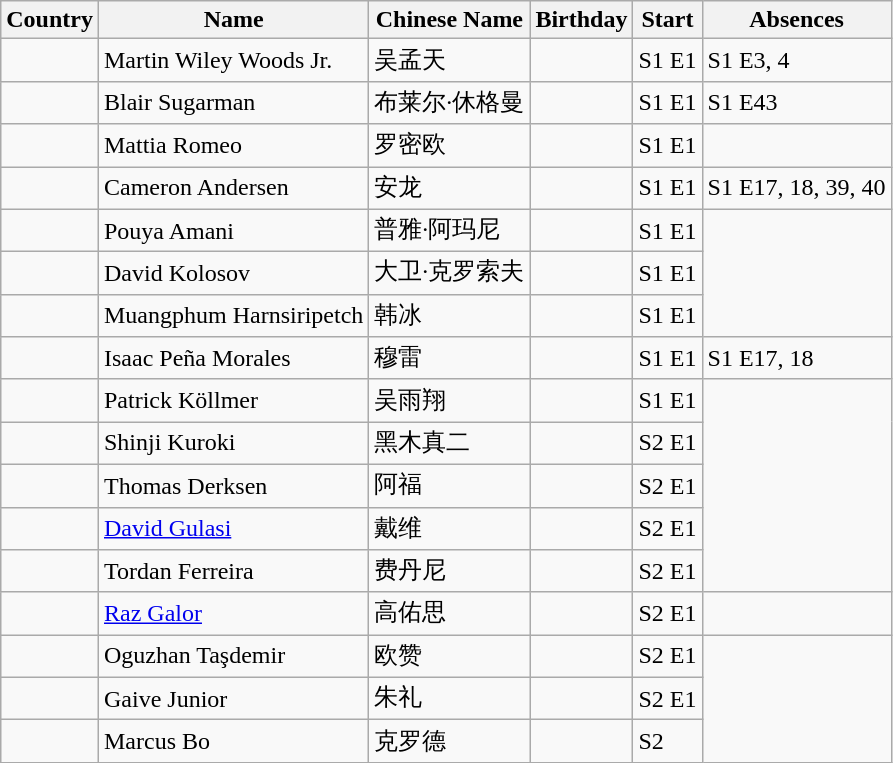<table class="wikitable">
<tr>
<th>Country</th>
<th>Name</th>
<th>Chinese Name</th>
<th>Birthday</th>
<th>Start</th>
<th>Absences</th>
</tr>
<tr>
<td></td>
<td>Martin Wiley Woods Jr.</td>
<td>吴孟天</td>
<td></td>
<td>S1 E1</td>
<td>S1 E3, 4</td>
</tr>
<tr>
<td></td>
<td>Blair Sugarman</td>
<td>布莱尔·休格曼</td>
<td></td>
<td>S1 E1</td>
<td>S1 E43</td>
</tr>
<tr>
<td></td>
<td>Mattia Romeo</td>
<td>罗密欧</td>
<td></td>
<td>S1 E1</td>
</tr>
<tr>
<td></td>
<td>Cameron Andersen</td>
<td>安龙</td>
<td></td>
<td>S1 E1</td>
<td>S1 E17, 18, 39, 40</td>
</tr>
<tr>
<td></td>
<td>Pouya Amani</td>
<td>普雅·阿玛尼</td>
<td></td>
<td>S1 E1</td>
</tr>
<tr>
<td></td>
<td>David Kolosov</td>
<td>大卫·克罗索夫</td>
<td></td>
<td>S1 E1</td>
</tr>
<tr>
<td></td>
<td>Muangphum Harnsiripetch</td>
<td>韩冰</td>
<td></td>
<td>S1 E1</td>
</tr>
<tr>
<td></td>
<td>Isaac Peña Morales</td>
<td>穆雷</td>
<td></td>
<td>S1 E1</td>
<td>S1 E17, 18</td>
</tr>
<tr>
<td></td>
<td>Patrick Köllmer</td>
<td>吴雨翔</td>
<td></td>
<td>S1 E1</td>
</tr>
<tr>
<td></td>
<td>Shinji Kuroki</td>
<td>黑木真二</td>
<td></td>
<td>S2 E1</td>
</tr>
<tr>
<td></td>
<td>Thomas Derksen</td>
<td>阿福</td>
<td></td>
<td>S2 E1</td>
</tr>
<tr>
<td></td>
<td><a href='#'>David Gulasi</a></td>
<td>戴维</td>
<td></td>
<td>S2 E1</td>
</tr>
<tr>
<td></td>
<td>Tordan Ferreira</td>
<td>费丹尼</td>
<td></td>
<td>S2 E1</td>
</tr>
<tr>
<td></td>
<td><a href='#'>Raz Galor</a></td>
<td>高佑思</td>
<td></td>
<td>S2 E1</td>
<td></td>
</tr>
<tr>
<td></td>
<td>Oguzhan Taşdemir</td>
<td>欧赞</td>
<td></td>
<td>S2 E1</td>
</tr>
<tr>
<td><br></td>
<td>Gaive Junior</td>
<td>朱礼</td>
<td></td>
<td>S2 E1</td>
</tr>
<tr>
<td></td>
<td>Marcus Bo</td>
<td>克罗德</td>
<td></td>
<td>S2</td>
</tr>
</table>
